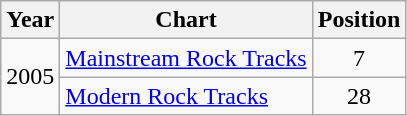<table class="wikitable">
<tr>
<th>Year</th>
<th>Chart</th>
<th>Position</th>
</tr>
<tr>
<td rowspan="2">2005</td>
<td><a href='#'>Mainstream Rock Tracks</a></td>
<td align="center">7</td>
</tr>
<tr>
<td><a href='#'>Modern Rock Tracks</a></td>
<td align="center">28</td>
</tr>
</table>
